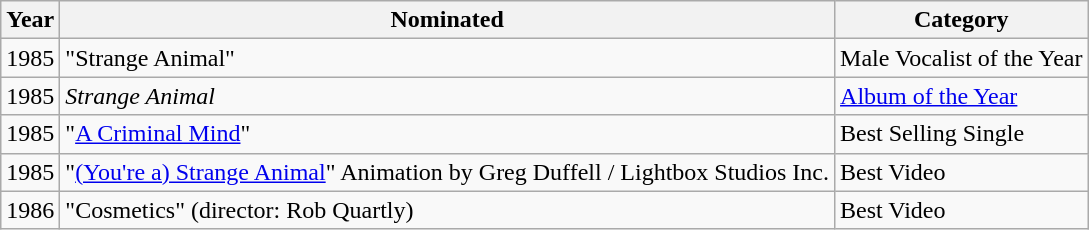<table class="wikitable">
<tr>
<th align="left">Year</th>
<th align="left">Nominated</th>
<th align="left">Category</th>
</tr>
<tr>
<td align="left">1985</td>
<td align="left">"Strange Animal"</td>
<td align="left">Male Vocalist of the Year</td>
</tr>
<tr>
<td align="left">1985</td>
<td align="left"><em>Strange Animal</em></td>
<td align="left"><a href='#'>Album of the Year</a></td>
</tr>
<tr>
<td align="left">1985</td>
<td align="left">"<a href='#'>A Criminal Mind</a>"</td>
<td align="left">Best Selling Single</td>
</tr>
<tr>
<td align="left">1985</td>
<td align="left">"<a href='#'>(You're a) Strange Animal</a>" Animation by Greg Duffell / Lightbox Studios Inc.</td>
<td align="left">Best Video</td>
</tr>
<tr>
<td align="left">1986</td>
<td align="left">"Cosmetics" (director: Rob Quartly)</td>
<td align="left">Best Video</td>
</tr>
</table>
